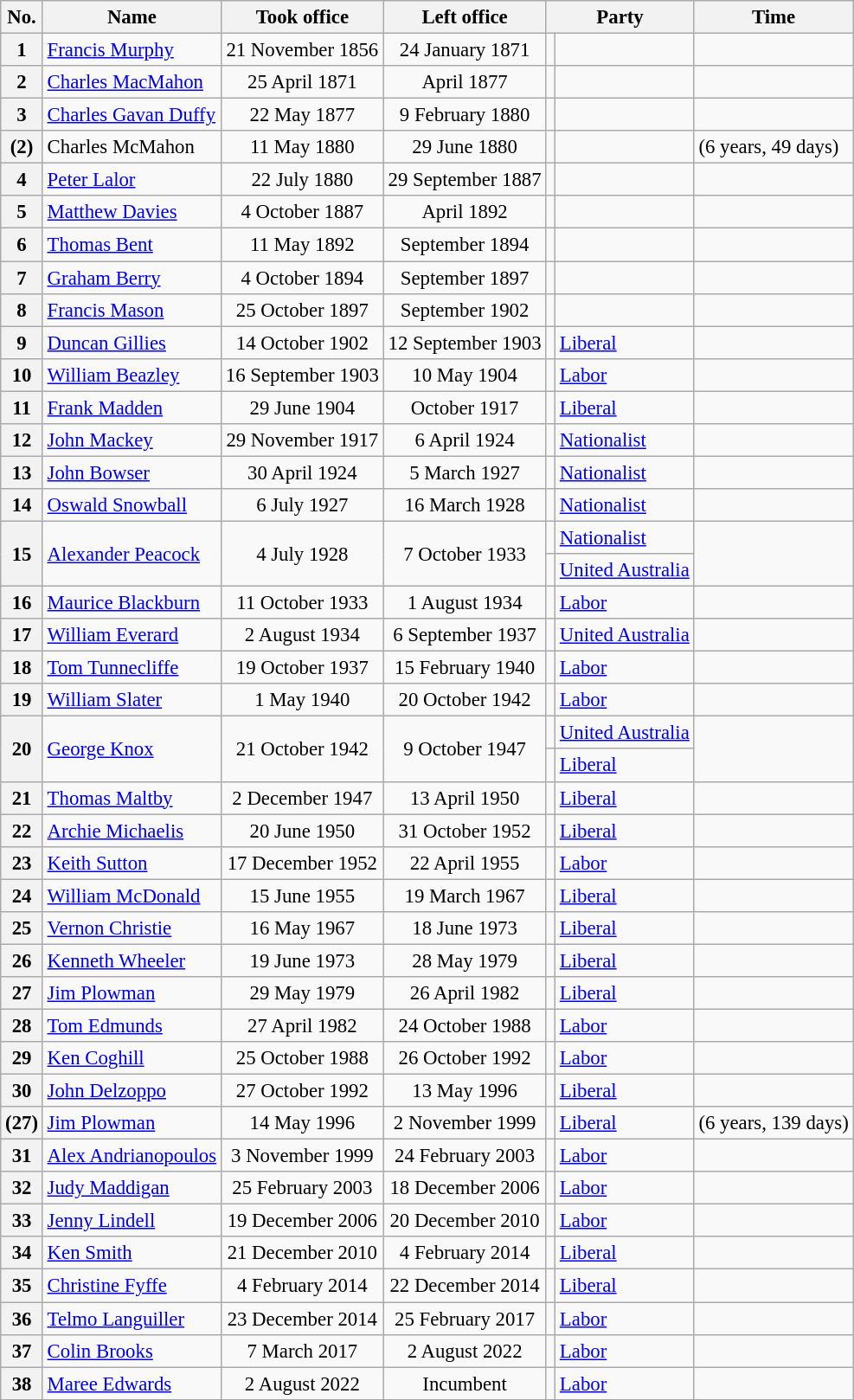<table class="wikitable" style="text-align:left; font-size:95%">
<tr>
<th>No.</th>
<th>Name</th>
<th>Took office</th>
<th>Left office</th>
<th colspan="2">Party</th>
<th>Time</th>
</tr>
<tr>
<th align=center>1</th>
<td><a href='#'>Francis Murphy</a></td>
<td align=center>21 November 1856</td>
<td align=center>24 January 1871</td>
<td></td>
<td></td>
<td></td>
</tr>
<tr>
<th align=center>2</th>
<td><a href='#'>Charles MacMahon</a></td>
<td align=center>25 April 1871</td>
<td align=center>April 1877</td>
<td></td>
<td></td>
<td></td>
</tr>
<tr>
<th align=center>3</th>
<td><a href='#'>Charles Gavan Duffy</a></td>
<td align=center>22 May 1877</td>
<td align=center>9 February 1880</td>
<td></td>
<td></td>
<td></td>
</tr>
<tr>
<th align=center>(2)</th>
<td>Charles McMahon</td>
<td align=center>11 May 1880</td>
<td align=center>29 June 1880</td>
<td></td>
<td></td>
<td> (6 years, 49 days)</td>
</tr>
<tr>
<th align=center>4</th>
<td><a href='#'>Peter Lalor</a></td>
<td align=center>22 July 1880</td>
<td align=center>29 September 1887</td>
<td></td>
<td></td>
<td></td>
</tr>
<tr>
<th align=center>5</th>
<td><a href='#'>Matthew Davies</a></td>
<td align=center>4 October 1887</td>
<td align=center>April 1892</td>
<td></td>
<td></td>
<td></td>
</tr>
<tr>
<th align=center>6</th>
<td><a href='#'>Thomas Bent</a></td>
<td align=center>11 May 1892</td>
<td align=center>September 1894</td>
<td></td>
<td></td>
<td></td>
</tr>
<tr>
<th align=center>7</th>
<td><a href='#'>Graham Berry</a></td>
<td align=center>4 October 1894</td>
<td align=center>September 1897</td>
<td></td>
<td></td>
<td></td>
</tr>
<tr>
<th align=center>8</th>
<td><a href='#'>Francis Mason</a></td>
<td align=center>25 October 1897</td>
<td align=center>September 1902</td>
<td></td>
<td></td>
<td></td>
</tr>
<tr>
<th align=center>9</th>
<td><a href='#'>Duncan Gillies</a></td>
<td align=center>14 October 1902</td>
<td align=center>12 September 1903</td>
<td></td>
<td><a href='#'>Liberal</a></td>
<td></td>
</tr>
<tr>
<th align=center>10</th>
<td><a href='#'>William Beazley</a></td>
<td align=center>16 September 1903</td>
<td align=center>10 May 1904</td>
<td></td>
<td><a href='#'>Labor</a></td>
<td></td>
</tr>
<tr>
<th align=center>11</th>
<td><a href='#'>Frank Madden</a></td>
<td align=center>29 June 1904</td>
<td align=center>October 1917</td>
<td></td>
<td><a href='#'>Liberal</a></td>
<td></td>
</tr>
<tr>
<th align=center>12</th>
<td><a href='#'>John Mackey</a></td>
<td align=center>29 November 1917</td>
<td align=center>6 April 1924</td>
<td></td>
<td><a href='#'>Nationalist</a></td>
<td></td>
</tr>
<tr>
<th align=center>13</th>
<td><a href='#'>John Bowser</a></td>
<td align=center>30 April 1924</td>
<td align=center>5 March 1927</td>
<td></td>
<td><a href='#'>Nationalist</a></td>
<td></td>
</tr>
<tr>
<th align=center>14</th>
<td><a href='#'>Oswald Snowball</a></td>
<td align=center>6 July 1927</td>
<td align=center>16 March 1928</td>
<td></td>
<td><a href='#'>Nationalist</a></td>
<td></td>
</tr>
<tr>
<th align=center rowspan="2">15</th>
<td rowspan="2"><a href='#'>Alexander Peacock</a></td>
<td align=center rowspan="2">4 July 1928</td>
<td align=center rowspan="2">7 October 1933</td>
<td></td>
<td><a href='#'>Nationalist</a></td>
<td rowspan="2"></td>
</tr>
<tr>
<td></td>
<td><a href='#'>United Australia</a></td>
</tr>
<tr>
<th align=center>16</th>
<td><a href='#'>Maurice Blackburn</a></td>
<td align=center>11 October 1933</td>
<td align=center>1 August 1934</td>
<td></td>
<td><a href='#'>Labor</a></td>
<td></td>
</tr>
<tr>
<th align=center>17</th>
<td><a href='#'>William Everard</a></td>
<td align=center>2 August 1934</td>
<td align=center>6 September 1937</td>
<td></td>
<td><a href='#'>United Australia</a></td>
<td></td>
</tr>
<tr>
<th align=center>18</th>
<td><a href='#'>Tom Tunnecliffe</a></td>
<td align=center>19 October 1937</td>
<td align=center>15 February 1940</td>
<td></td>
<td><a href='#'>Labor</a></td>
<td></td>
</tr>
<tr>
<th align=center>19</th>
<td><a href='#'>William Slater</a></td>
<td align=center>1 May 1940</td>
<td align=center>20 October 1942</td>
<td></td>
<td><a href='#'>Labor</a></td>
<td></td>
</tr>
<tr>
<th align=center rowspan="2">20</th>
<td rowspan="2"><a href='#'>George Knox</a></td>
<td align=center rowspan="2">21 October 1942</td>
<td align=center rowspan="2">9 October 1947</td>
<td></td>
<td><a href='#'>United Australia</a></td>
<td rowspan="2"></td>
</tr>
<tr>
<td></td>
<td><a href='#'>Liberal</a></td>
</tr>
<tr>
<th align=center>21</th>
<td><a href='#'>Thomas Maltby</a></td>
<td align=center>2 December 1947</td>
<td align=center>13 April 1950</td>
<td></td>
<td><a href='#'>Liberal</a></td>
<td></td>
</tr>
<tr>
<th align=center>22</th>
<td><a href='#'>Archie Michaelis</a></td>
<td align=center>20 June 1950</td>
<td align=center>31 October 1952</td>
<td></td>
<td><a href='#'>Liberal</a></td>
<td></td>
</tr>
<tr>
<th align=center>23</th>
<td><a href='#'>Keith Sutton</a></td>
<td align=center>17 December 1952</td>
<td align=center>22 April 1955</td>
<td></td>
<td><a href='#'>Labor</a></td>
<td></td>
</tr>
<tr>
<th align=center>24</th>
<td><a href='#'>William McDonald</a></td>
<td align=center>15 June 1955</td>
<td align=center>19 March 1967</td>
<td></td>
<td><a href='#'>Liberal</a></td>
<td></td>
</tr>
<tr>
<th align=center>25</th>
<td><a href='#'>Vernon Christie</a></td>
<td align=center>16 May 1967</td>
<td align=center>18 June 1973</td>
<td></td>
<td><a href='#'>Liberal</a></td>
<td></td>
</tr>
<tr>
<th align=center>26</th>
<td><a href='#'>Kenneth Wheeler</a></td>
<td align=center>19 June 1973</td>
<td align=center>28 May 1979</td>
<td></td>
<td><a href='#'>Liberal</a></td>
<td></td>
</tr>
<tr>
<th align=center>27</th>
<td><a href='#'>Jim Plowman</a></td>
<td align=center>29 May 1979</td>
<td align=center>26 April 1982</td>
<td></td>
<td><a href='#'>Liberal</a></td>
<td></td>
</tr>
<tr>
<th align=center>28</th>
<td><a href='#'>Tom Edmunds</a></td>
<td align=center>27 April 1982</td>
<td align=center>24 October 1988</td>
<td></td>
<td><a href='#'>Labor</a></td>
<td></td>
</tr>
<tr>
<th align=center>29</th>
<td><a href='#'>Ken Coghill</a></td>
<td align=center>25 October 1988</td>
<td align=center>26 October 1992</td>
<td></td>
<td><a href='#'>Labor</a></td>
<td></td>
</tr>
<tr>
<th align=center>30</th>
<td><a href='#'>John Delzoppo</a></td>
<td align=center>27 October 1992</td>
<td align=center>13 May 1996</td>
<td></td>
<td><a href='#'>Liberal</a></td>
<td></td>
</tr>
<tr>
<th align=center>(27)</th>
<td><a href='#'>Jim Plowman</a></td>
<td align=center>14 May 1996</td>
<td align=center>2 November 1999</td>
<td></td>
<td><a href='#'>Liberal</a></td>
<td> (6 years, 139 days)</td>
</tr>
<tr>
<th align=center>31</th>
<td><a href='#'>Alex Andrianopoulos</a></td>
<td align=center>3 November 1999</td>
<td align=center>24 February 2003</td>
<td></td>
<td><a href='#'>Labor</a></td>
<td></td>
</tr>
<tr>
<th align=center>32</th>
<td><a href='#'>Judy Maddigan</a></td>
<td align=center>25 February 2003</td>
<td align=center>18 December 2006</td>
<td></td>
<td><a href='#'>Labor</a></td>
<td></td>
</tr>
<tr>
<th align=center>33</th>
<td><a href='#'>Jenny Lindell</a></td>
<td align=center>19 December 2006</td>
<td align=center>20 December 2010</td>
<td></td>
<td><a href='#'>Labor</a></td>
<td></td>
</tr>
<tr>
<th align=center>34</th>
<td><a href='#'>Ken Smith</a></td>
<td align=center>21 December 2010</td>
<td align=center>4 February 2014</td>
<td></td>
<td><a href='#'>Liberal</a></td>
<td></td>
</tr>
<tr>
<th align=center>35</th>
<td><a href='#'>Christine Fyffe</a></td>
<td align=center>4 February 2014</td>
<td align=center>22 December 2014</td>
<td></td>
<td><a href='#'>Liberal</a></td>
<td></td>
</tr>
<tr>
<th align=center>36</th>
<td><a href='#'>Telmo Languiller</a></td>
<td align=center>23 December 2014</td>
<td align=center>25 February 2017</td>
<td></td>
<td><a href='#'>Labor</a></td>
<td></td>
</tr>
<tr>
<th align=center>37</th>
<td><a href='#'>Colin Brooks</a></td>
<td align=center>7 March 2017</td>
<td align=center>2 August 2022</td>
<td></td>
<td><a href='#'>Labor</a></td>
<td></td>
</tr>
<tr>
<th align=center>38</th>
<td><a href='#'>Maree Edwards</a></td>
<td align=center>2 August 2022</td>
<td align=center>Incumbent</td>
<td></td>
<td><a href='#'>Labor</a></td>
<td></td>
</tr>
</table>
